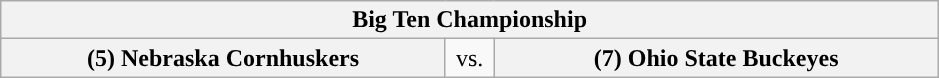<table class="wikitable">
<tr>
<th style="width: 604px;" colspan=3>Big Ten Championship</th>
</tr>
<tr>
<th style="width: 289px; ">(5) Nebraska Cornhuskers</th>
<td style="width: 25px; text-align:center">vs.</td>
<th style="width: 289px; ">(7) Ohio State Buckeyes</th>
</tr>
</table>
